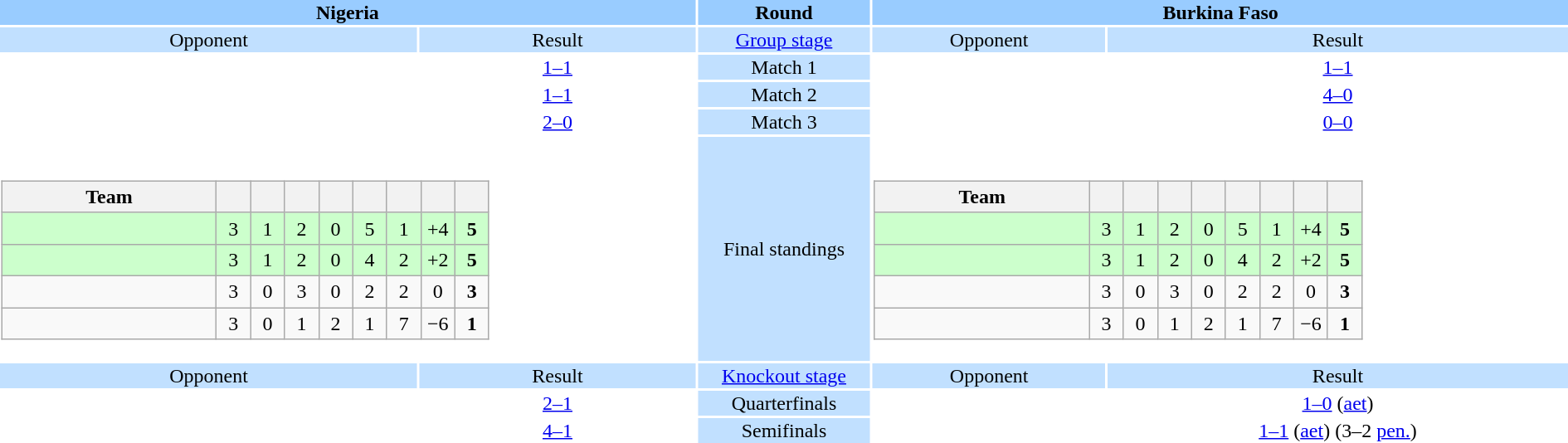<table style="width:100%; text-align:center;">
<tr style="vertical-align:top; background:#9cf;">
<th colspan=2 style="width:1*">Nigeria</th>
<th>Round</th>
<th colspan=2 style="width:1*">Burkina Faso</th>
</tr>
<tr style="vertical-align:top; background:#c1e0ff;">
<td>Opponent</td>
<td>Result</td>
<td><a href='#'>Group stage</a></td>
<td>Opponent</td>
<td>Result</td>
</tr>
<tr>
<td align=left></td>
<td><a href='#'>1–1</a></td>
<td style="background:#c1e0ff;">Match 1</td>
<td align=left></td>
<td><a href='#'>1–1</a></td>
</tr>
<tr>
<td align=left></td>
<td><a href='#'>1–1</a></td>
<td style="background:#c1e0ff;">Match 2</td>
<td align=left></td>
<td><a href='#'>4–0</a></td>
</tr>
<tr>
<td align=left></td>
<td><a href='#'>2–0</a></td>
<td style="background:#c1e0ff;">Match 3</td>
<td align=left></td>
<td><a href='#'>0–0</a></td>
</tr>
<tr>
<td colspan="2" style="text-align:center;"><br><table class=wikitable style="text-align:center">
<tr>
<th width="165">Team</th>
<th width="20"></th>
<th width="20"></th>
<th width="20"></th>
<th width="20"></th>
<th width="20"></th>
<th width="20"></th>
<th width="20"></th>
<th width="20"></th>
</tr>
<tr bgcolor=ccffcc>
<td align=left></td>
<td>3</td>
<td>1</td>
<td>2</td>
<td>0</td>
<td>5</td>
<td>1</td>
<td>+4</td>
<td><strong>5</strong></td>
</tr>
<tr bgcolor=ccffcc>
<td align=left><strong></strong></td>
<td>3</td>
<td>1</td>
<td>2</td>
<td>0</td>
<td>4</td>
<td>2</td>
<td>+2</td>
<td><strong>5</strong></td>
</tr>
<tr>
<td align=left></td>
<td>3</td>
<td>0</td>
<td>3</td>
<td>0</td>
<td>2</td>
<td>2</td>
<td>0</td>
<td><strong>3</strong></td>
</tr>
<tr>
<td align=left></td>
<td>3</td>
<td>0</td>
<td>1</td>
<td>2</td>
<td>1</td>
<td>7</td>
<td>−6</td>
<td><strong>1</strong></td>
</tr>
</table>
</td>
<td style="background:#c1e0ff;">Final standings</td>
<td colspan="2" style="text-align:center;"><br><table class=wikitable style="text-align:center">
<tr>
<th width="165">Team</th>
<th width="20"></th>
<th width="20"></th>
<th width="20"></th>
<th width="20"></th>
<th width="20"></th>
<th width="20"></th>
<th width="20"></th>
<th width="20"></th>
</tr>
<tr bgcolor=ccffcc>
<td align=left><strong></strong></td>
<td>3</td>
<td>1</td>
<td>2</td>
<td>0</td>
<td>5</td>
<td>1</td>
<td>+4</td>
<td><strong>5</strong></td>
</tr>
<tr bgcolor=ccffcc>
<td align=left></td>
<td>3</td>
<td>1</td>
<td>2</td>
<td>0</td>
<td>4</td>
<td>2</td>
<td>+2</td>
<td><strong>5</strong></td>
</tr>
<tr>
<td align=left></td>
<td>3</td>
<td>0</td>
<td>3</td>
<td>0</td>
<td>2</td>
<td>2</td>
<td>0</td>
<td><strong>3</strong></td>
</tr>
<tr>
<td align=left></td>
<td>3</td>
<td>0</td>
<td>1</td>
<td>2</td>
<td>1</td>
<td>7</td>
<td>−6</td>
<td><strong>1</strong></td>
</tr>
</table>
</td>
</tr>
<tr style="vertical-align:top; background:#c1e0ff;">
<td>Opponent</td>
<td>Result</td>
<td><a href='#'>Knockout stage</a></td>
<td>Opponent</td>
<td>Result</td>
</tr>
<tr>
<td align=left></td>
<td><a href='#'>2–1</a></td>
<td style="background:#c1e0ff;">Quarterfinals</td>
<td align=left></td>
<td><a href='#'>1–0</a> (<a href='#'>aet</a>)</td>
</tr>
<tr>
<td align=left></td>
<td><a href='#'>4–1</a></td>
<td style="background:#c1e0ff;">Semifinals</td>
<td align=left></td>
<td><a href='#'>1–1</a> (<a href='#'>aet</a>) (3–2 <a href='#'>pen.</a>)</td>
</tr>
</table>
